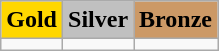<table class=wikitable>
<tr>
<td align=center bgcolor=gold> <strong>Gold</strong></td>
<td align=center bgcolor=silver> <strong>Silver</strong></td>
<td align=center bgcolor=cc9966> <strong>Bronze</strong></td>
</tr>
<tr>
<td></td>
<td></td>
<td></td>
</tr>
</table>
